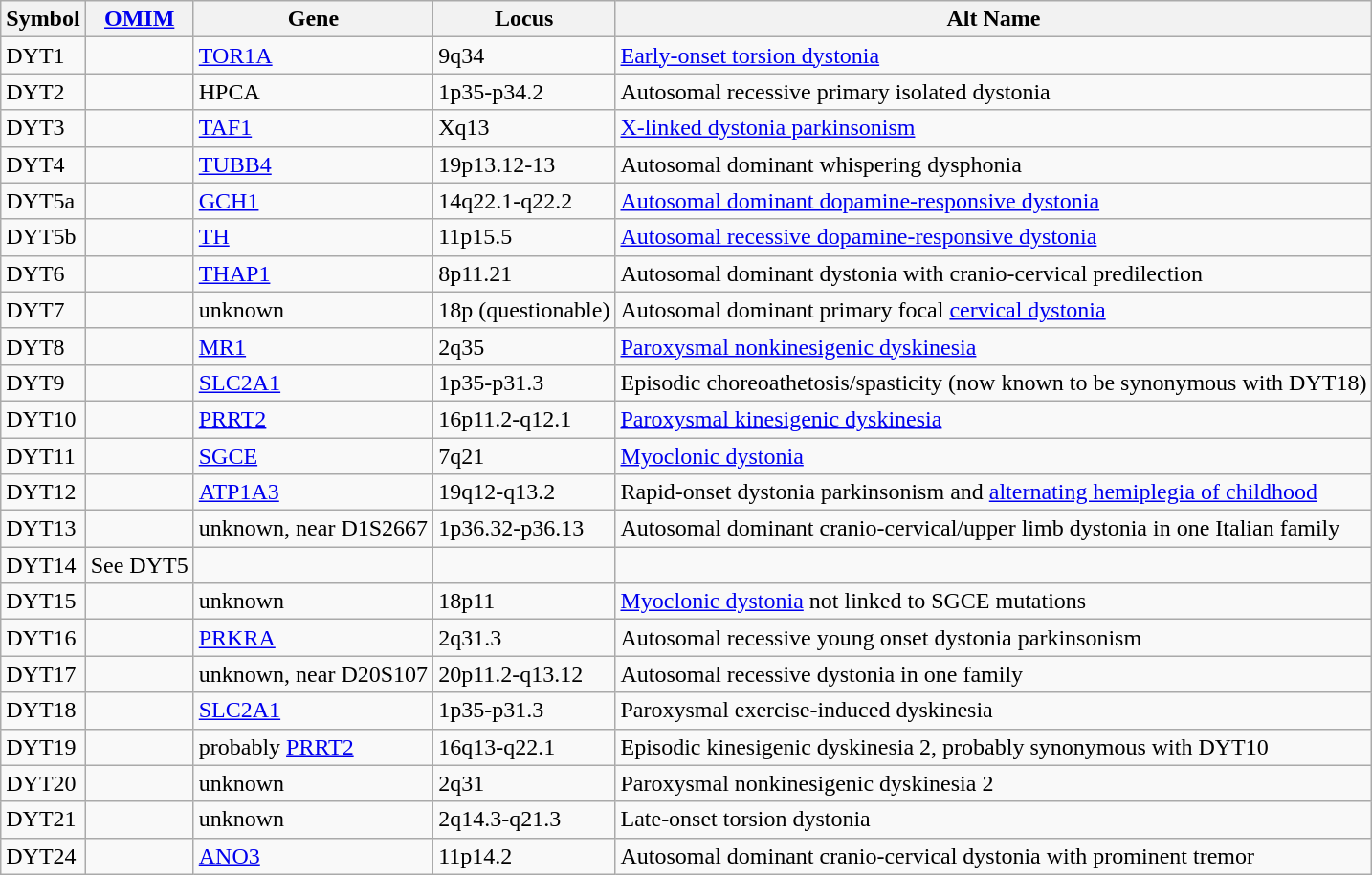<table class="wikitable">
<tr>
<th>Symbol</th>
<th><a href='#'>OMIM</a></th>
<th>Gene</th>
<th>Locus</th>
<th>Alt Name</th>
</tr>
<tr>
<td>DYT1</td>
<td></td>
<td><a href='#'>TOR1A</a></td>
<td>9q34</td>
<td><a href='#'>Early-onset torsion dystonia</a></td>
</tr>
<tr>
<td>DYT2</td>
<td></td>
<td>HPCA</td>
<td>1p35-p34.2</td>
<td>Autosomal recessive primary isolated dystonia</td>
</tr>
<tr>
<td>DYT3</td>
<td></td>
<td><a href='#'>TAF1</a></td>
<td>Xq13</td>
<td><a href='#'>X-linked dystonia parkinsonism</a></td>
</tr>
<tr>
<td>DYT4</td>
<td></td>
<td><a href='#'>TUBB4</a></td>
<td>19p13.12-13</td>
<td>Autosomal dominant whispering dysphonia</td>
</tr>
<tr>
<td>DYT5a</td>
<td></td>
<td><a href='#'>GCH1</a></td>
<td>14q22.1-q22.2</td>
<td><a href='#'>Autosomal dominant dopamine-responsive dystonia</a></td>
</tr>
<tr>
<td>DYT5b</td>
<td></td>
<td><a href='#'>TH</a></td>
<td>11p15.5</td>
<td><a href='#'>Autosomal recessive dopamine-responsive dystonia</a></td>
</tr>
<tr>
<td>DYT6</td>
<td></td>
<td><a href='#'>THAP1</a></td>
<td>8p11.21</td>
<td>Autosomal dominant dystonia with cranio-cervical predilection</td>
</tr>
<tr>
<td>DYT7</td>
<td></td>
<td>unknown</td>
<td>18p (questionable)</td>
<td>Autosomal dominant primary focal <a href='#'>cervical dystonia</a></td>
</tr>
<tr>
<td>DYT8</td>
<td></td>
<td><a href='#'>MR1</a></td>
<td>2q35</td>
<td><a href='#'>Paroxysmal nonkinesigenic dyskinesia</a></td>
</tr>
<tr>
<td>DYT9</td>
<td></td>
<td><a href='#'>SLC2A1</a></td>
<td>1p35-p31.3</td>
<td>Episodic choreoathetosis/spasticity (now known to be synonymous with DYT18)</td>
</tr>
<tr>
<td>DYT10</td>
<td></td>
<td><a href='#'>PRRT2</a></td>
<td>16p11.2-q12.1</td>
<td><a href='#'>Paroxysmal kinesigenic dyskinesia</a></td>
</tr>
<tr>
<td>DYT11</td>
<td></td>
<td><a href='#'>SGCE</a></td>
<td>7q21</td>
<td><a href='#'>Myoclonic dystonia</a></td>
</tr>
<tr>
<td>DYT12</td>
<td></td>
<td><a href='#'>ATP1A3</a></td>
<td>19q12-q13.2</td>
<td>Rapid-onset dystonia parkinsonism and <a href='#'>alternating hemiplegia of childhood</a></td>
</tr>
<tr>
<td>DYT13</td>
<td></td>
<td>unknown, near D1S2667</td>
<td>1p36.32-p36.13</td>
<td>Autosomal dominant cranio-cervical/upper limb dystonia in one Italian family</td>
</tr>
<tr>
<td>DYT14</td>
<td>See DYT5</td>
<td></td>
<td></td>
<td></td>
</tr>
<tr>
<td>DYT15</td>
<td></td>
<td>unknown</td>
<td>18p11</td>
<td><a href='#'>Myoclonic dystonia</a> not linked to SGCE mutations</td>
</tr>
<tr>
<td>DYT16</td>
<td></td>
<td><a href='#'>PRKRA</a></td>
<td>2q31.3</td>
<td>Autosomal recessive young onset dystonia parkinsonism</td>
</tr>
<tr>
<td>DYT17</td>
<td></td>
<td>unknown, near D20S107</td>
<td>20p11.2-q13.12</td>
<td>Autosomal recessive dystonia in one family</td>
</tr>
<tr>
<td>DYT18</td>
<td></td>
<td><a href='#'>SLC2A1</a></td>
<td>1p35-p31.3</td>
<td>Paroxysmal exercise-induced dyskinesia</td>
</tr>
<tr>
<td>DYT19</td>
<td></td>
<td>probably <a href='#'>PRRT2</a></td>
<td>16q13-q22.1</td>
<td>Episodic kinesigenic dyskinesia 2, probably synonymous with DYT10</td>
</tr>
<tr>
<td>DYT20</td>
<td></td>
<td>unknown</td>
<td>2q31</td>
<td>Paroxysmal nonkinesigenic dyskinesia 2</td>
</tr>
<tr>
<td>DYT21</td>
<td></td>
<td>unknown</td>
<td>2q14.3-q21.3</td>
<td>Late-onset torsion dystonia</td>
</tr>
<tr>
<td>DYT24</td>
<td></td>
<td><a href='#'>ANO3</a></td>
<td>11p14.2</td>
<td>Autosomal dominant cranio-cervical dystonia with prominent tremor</td>
</tr>
</table>
